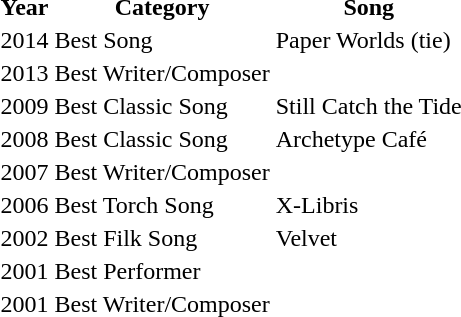<table>
<tr>
<th>Year</th>
<th>Category</th>
<th>Song</th>
</tr>
<tr>
<td>2014</td>
<td>Best Song</td>
<td>Paper Worlds (tie)</td>
</tr>
<tr>
<td>2013</td>
<td>Best Writer/Composer</td>
<td></td>
</tr>
<tr>
<td>2009</td>
<td>Best Classic Song</td>
<td>Still Catch the Tide</td>
</tr>
<tr>
<td>2008</td>
<td>Best Classic Song</td>
<td>Archetype Café</td>
</tr>
<tr>
<td>2007</td>
<td>Best Writer/Composer</td>
<td></td>
</tr>
<tr>
<td>2006</td>
<td>Best Torch Song</td>
<td>X-Libris</td>
</tr>
<tr>
<td>2002</td>
<td>Best Filk Song</td>
<td>Velvet</td>
</tr>
<tr>
<td>2001</td>
<td>Best Performer</td>
<td></td>
</tr>
<tr>
<td>2001</td>
<td>Best Writer/Composer</td>
<td></td>
</tr>
</table>
